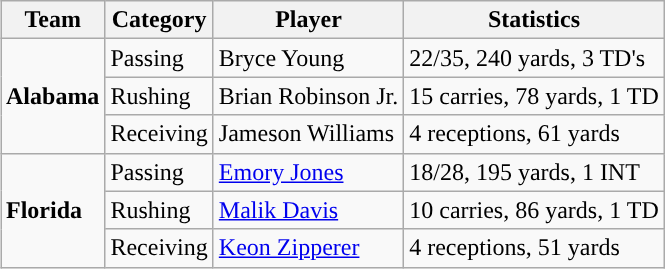<table class="wikitable" style="float: right;">
<tr>
<th>Team</th>
<th>Category</th>
<th>Player</th>
<th>Statistics</th>
</tr>
<tr>
<td rowspan=3><strong>Alabama</strong></td>
<td>Passing</td>
<td>Bryce Young</td>
<td>22/35, 240 yards, 3 TD's</td>
</tr>
<tr>
<td>Rushing</td>
<td>Brian Robinson Jr.</td>
<td>15 carries, 78 yards, 1 TD</td>
</tr>
<tr>
<td>Receiving</td>
<td>Jameson Williams</td>
<td>4 receptions, 61 yards</td>
</tr>
<tr>
<td rowspan=3><strong>Florida</strong></td>
<td>Passing</td>
<td><a href='#'>Emory Jones</a></td>
<td>18/28, 195 yards, 1 INT</td>
</tr>
<tr>
<td>Rushing</td>
<td><a href='#'>Malik Davis</a></td>
<td>10 carries, 86 yards, 1 TD</td>
</tr>
<tr>
<td>Receiving</td>
<td><a href='#'>Keon Zipperer</a></td>
<td>4 receptions, 51 yards</td>
</tr>
</table>
